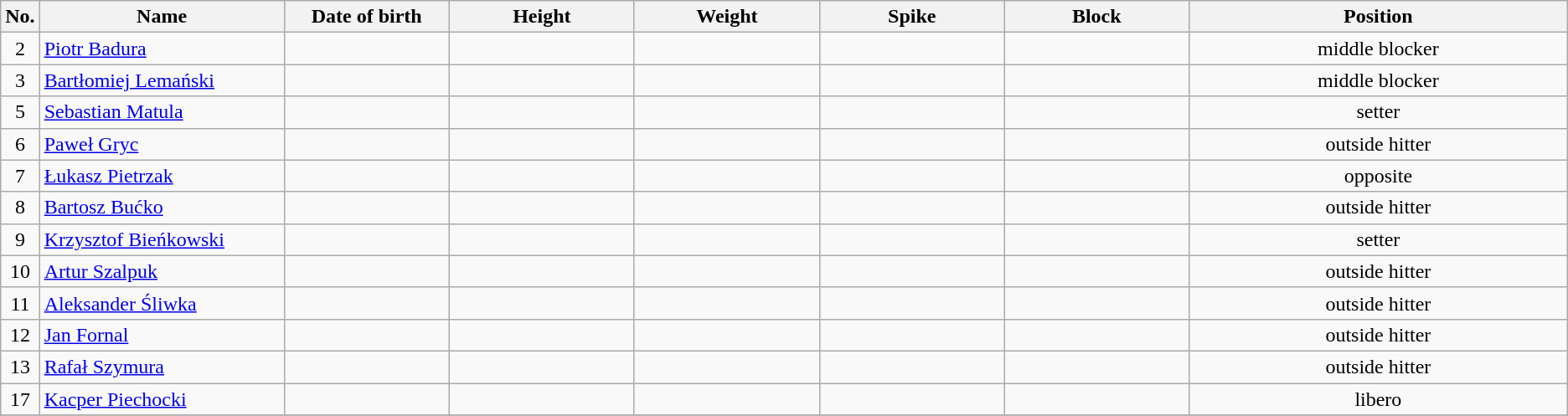<table class="wikitable sortable" style="font-size:100%; text-align:center;">
<tr>
<th>No.</th>
<th style="width:12em">Name</th>
<th style="width:8em">Date of birth</th>
<th style="width:9em">Height</th>
<th style="width:9em">Weight</th>
<th style="width:9em">Spike</th>
<th style="width:9em">Block</th>
<th style="width:19em">Position</th>
</tr>
<tr>
<td>2</td>
<td align=left><a href='#'>Piotr Badura</a></td>
<td align=right></td>
<td></td>
<td></td>
<td></td>
<td></td>
<td>middle blocker</td>
</tr>
<tr>
<td>3</td>
<td align=left><a href='#'>Bartłomiej Lemański</a></td>
<td align=right></td>
<td></td>
<td></td>
<td></td>
<td></td>
<td>middle blocker</td>
</tr>
<tr>
<td>5</td>
<td align=left><a href='#'>Sebastian Matula</a></td>
<td align=right></td>
<td></td>
<td></td>
<td></td>
<td></td>
<td>setter</td>
</tr>
<tr>
<td>6</td>
<td align=left><a href='#'>Paweł Gryc</a></td>
<td align=right></td>
<td></td>
<td></td>
<td></td>
<td></td>
<td>outside hitter</td>
</tr>
<tr>
<td>7</td>
<td align=left><a href='#'>Łukasz Pietrzak</a></td>
<td align=right></td>
<td></td>
<td></td>
<td></td>
<td></td>
<td>opposite</td>
</tr>
<tr>
<td>8</td>
<td align=left><a href='#'>Bartosz Bućko</a></td>
<td align=right></td>
<td></td>
<td></td>
<td></td>
<td></td>
<td>outside hitter</td>
</tr>
<tr>
<td>9</td>
<td align=left><a href='#'>Krzysztof Bieńkowski</a></td>
<td align=right></td>
<td></td>
<td></td>
<td></td>
<td></td>
<td>setter</td>
</tr>
<tr>
<td>10</td>
<td align=left><a href='#'>Artur Szalpuk</a></td>
<td align=right></td>
<td></td>
<td></td>
<td></td>
<td></td>
<td>outside hitter</td>
</tr>
<tr>
<td>11</td>
<td align=left><a href='#'>Aleksander Śliwka</a></td>
<td align=right></td>
<td></td>
<td></td>
<td></td>
<td></td>
<td>outside hitter</td>
</tr>
<tr>
<td>12</td>
<td align=left><a href='#'>Jan Fornal</a></td>
<td align=right></td>
<td></td>
<td></td>
<td></td>
<td></td>
<td>outside hitter</td>
</tr>
<tr>
<td>13</td>
<td align=left><a href='#'>Rafał Szymura</a></td>
<td align=right></td>
<td></td>
<td></td>
<td></td>
<td></td>
<td>outside hitter</td>
</tr>
<tr>
<td>17</td>
<td align=left><a href='#'>Kacper Piechocki</a></td>
<td align=right></td>
<td></td>
<td></td>
<td></td>
<td></td>
<td>libero</td>
</tr>
<tr>
</tr>
</table>
